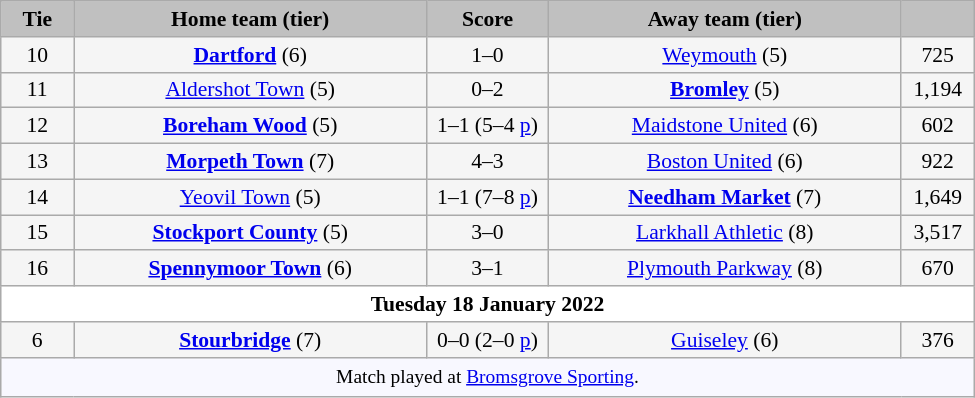<table class="wikitable" style="width: 650px; background:WhiteSmoke; text-align:center; font-size:90%">
<tr>
<td scope="col" style="width:  7.50%; background:silver;"><strong>Tie</strong></td>
<td scope="col" style="width: 36.25%; background:silver;"><strong>Home team (tier)</strong></td>
<td scope="col" style="width: 12.50%; background:silver;"><strong>Score</strong></td>
<td scope="col" style="width: 36.25%; background:silver;"><strong>Away team (tier)</strong></td>
<td scope="col" style="width:  7.50%; background:silver;"><strong></strong></td>
</tr>
<tr>
<td>10</td>
<td><strong><a href='#'>Dartford</a></strong> (6)</td>
<td>1–0</td>
<td><a href='#'>Weymouth</a> (5)</td>
<td>725</td>
</tr>
<tr>
<td>11</td>
<td><a href='#'>Aldershot Town</a> (5)</td>
<td>0–2</td>
<td><strong><a href='#'>Bromley</a></strong> (5)</td>
<td>1,194</td>
</tr>
<tr>
<td>12</td>
<td><strong><a href='#'>Boreham Wood</a></strong> (5)</td>
<td>1–1 (5–4 <a href='#'>p</a>)</td>
<td><a href='#'>Maidstone United</a> (6)</td>
<td>602</td>
</tr>
<tr>
<td>13</td>
<td><strong><a href='#'>Morpeth Town</a></strong> (7)</td>
<td>4–3</td>
<td><a href='#'>Boston United</a> (6)</td>
<td>922</td>
</tr>
<tr>
<td>14</td>
<td><a href='#'>Yeovil Town</a> (5)</td>
<td>1–1 (7–8 <a href='#'>p</a>)</td>
<td><strong><a href='#'>Needham Market</a></strong> (7)</td>
<td>1,649</td>
</tr>
<tr>
<td>15</td>
<td><strong><a href='#'>Stockport County</a></strong> (5)</td>
<td>3–0</td>
<td><a href='#'>Larkhall Athletic</a> (8)</td>
<td>3,517</td>
</tr>
<tr>
<td>16</td>
<td><strong><a href='#'>Spennymoor Town</a></strong> (6)</td>
<td>3–1</td>
<td><a href='#'>Plymouth Parkway</a> (8)</td>
<td>670</td>
</tr>
<tr>
<td colspan="5" style= background:White><strong>Tuesday 18 January 2022</strong></td>
</tr>
<tr>
<td>6</td>
<td><strong><a href='#'>Stourbridge</a></strong> (7)</td>
<td>0–0 (2–0 <a href='#'>p</a>)</td>
<td><a href='#'>Guiseley</a> (6)</td>
<td>376</td>
</tr>
<tr>
<td colspan="5" style="background:GhostWhite; height:20px; text-align:center; font-size:90%">Match played at <a href='#'>Bromsgrove Sporting</a>.</td>
</tr>
</table>
